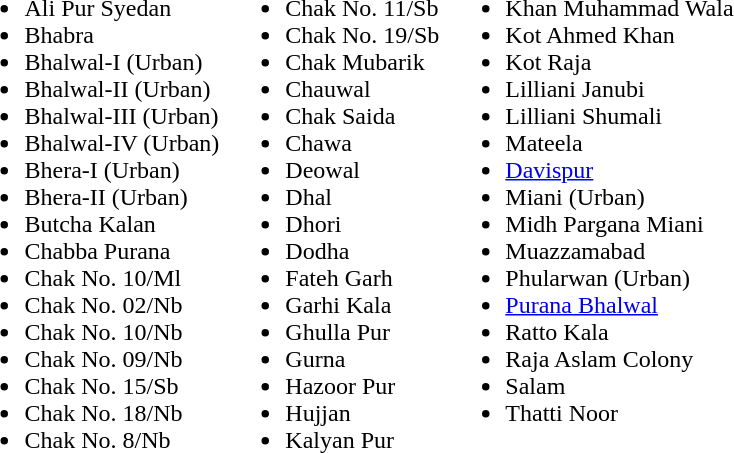<table>
<tr>
<td valign="top"><br><ul><li>Ali Pur Syedan</li><li>Bhabra</li><li>Bhalwal-I (Urban)</li><li>Bhalwal-II (Urban)</li><li>Bhalwal-III (Urban)</li><li>Bhalwal-IV (Urban)</li><li>Bhera-I (Urban)</li><li>Bhera-II (Urban)</li><li>Butcha Kalan</li><li>Chabba Purana</li><li>Chak No. 10/Ml</li><li>Chak No. 02/Nb</li><li>Chak No. 10/Nb</li><li>Chak No. 09/Nb</li><li>Chak No. 15/Sb</li><li>Chak No. 18/Nb</li><li>Chak No. 8/Nb</li></ul></td>
<td valign="top"><br><ul><li>Chak No. 11/Sb</li><li>Chak No. 19/Sb</li><li>Chak Mubarik</li><li>Chauwal</li><li>Chak Saida</li><li>Chawa</li><li>Deowal</li><li>Dhal</li><li>Dhori</li><li>Dodha</li><li>Fateh Garh</li><li>Garhi Kala</li><li>Ghulla Pur</li><li>Gurna</li><li>Hazoor Pur</li><li>Hujjan</li><li>Kalyan Pur</li></ul></td>
<td valign="top"><br><ul><li>Khan Muhammad Wala</li><li>Kot Ahmed Khan</li><li>Kot Raja</li><li>Lilliani Janubi</li><li>Lilliani Shumali</li><li>Mateela</li><li><a href='#'>Davispur</a></li><li>Miani (Urban)</li><li>Midh Pargana Miani</li><li>Muazzamabad</li><li>Phularwan (Urban)</li><li><a href='#'>Purana Bhalwal</a></li><li>Ratto Kala</li><li>Raja Aslam Colony</li><li>Salam</li><li>Thatti Noor</li></ul></td>
</tr>
</table>
